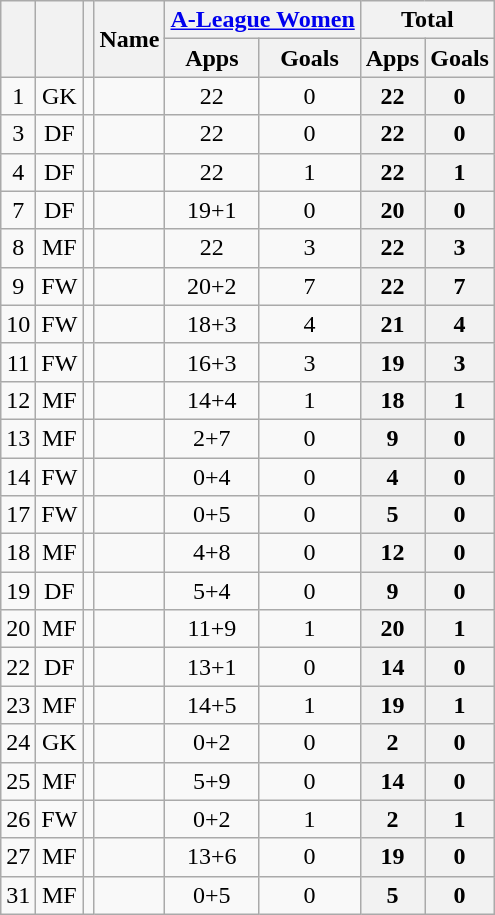<table class="wikitable sortable" style="text-align:center;">
<tr>
<th rowspan="2"></th>
<th rowspan="2"></th>
<th rowspan="2"></th>
<th rowspan="2">Name</th>
<th colspan="2"><a href='#'>A-League Women</a></th>
<th colspan="2">Total</th>
</tr>
<tr>
<th>Apps</th>
<th>Goals</th>
<th>Apps</th>
<th>Goals</th>
</tr>
<tr>
<td>1</td>
<td>GK</td>
<td></td>
<td align="left"><br></td>
<td>22</td>
<td>0<br></td>
<th>22</th>
<th>0</th>
</tr>
<tr>
<td>3</td>
<td>DF</td>
<td></td>
<td align="left"><br></td>
<td>22</td>
<td>0<br></td>
<th>22</th>
<th>0</th>
</tr>
<tr>
<td>4</td>
<td>DF</td>
<td></td>
<td align="left"><br></td>
<td>22</td>
<td>1<br></td>
<th>22</th>
<th>1</th>
</tr>
<tr>
<td>7</td>
<td>DF</td>
<td></td>
<td align="left"><br></td>
<td>19+1</td>
<td>0<br></td>
<th>20</th>
<th>0</th>
</tr>
<tr>
<td>8</td>
<td>MF</td>
<td></td>
<td align="left"><br></td>
<td>22</td>
<td>3<br></td>
<th>22</th>
<th>3</th>
</tr>
<tr>
<td>9</td>
<td>FW</td>
<td></td>
<td align="left"><br></td>
<td>20+2</td>
<td>7<br></td>
<th>22</th>
<th>7</th>
</tr>
<tr>
<td>10</td>
<td>FW</td>
<td></td>
<td align="left"><br></td>
<td>18+3</td>
<td>4<br></td>
<th>21</th>
<th>4</th>
</tr>
<tr>
<td>11</td>
<td>FW</td>
<td></td>
<td align="left"><br></td>
<td>16+3</td>
<td>3<br></td>
<th>19</th>
<th>3</th>
</tr>
<tr>
<td>12</td>
<td>MF</td>
<td></td>
<td align="left"><br></td>
<td>14+4</td>
<td>1<br></td>
<th>18</th>
<th>1</th>
</tr>
<tr>
<td>13</td>
<td>MF</td>
<td></td>
<td align="left"><br></td>
<td>2+7</td>
<td>0<br></td>
<th>9</th>
<th>0</th>
</tr>
<tr>
<td>14</td>
<td>FW</td>
<td></td>
<td align="left"><br></td>
<td>0+4</td>
<td>0<br></td>
<th>4</th>
<th>0</th>
</tr>
<tr>
<td>17</td>
<td>FW</td>
<td></td>
<td align="left"><br></td>
<td>0+5</td>
<td>0<br></td>
<th>5</th>
<th>0</th>
</tr>
<tr>
<td>18</td>
<td>MF</td>
<td></td>
<td align="left"><br></td>
<td>4+8</td>
<td>0<br></td>
<th>12</th>
<th>0</th>
</tr>
<tr>
<td>19</td>
<td>DF</td>
<td></td>
<td align="left"><br></td>
<td>5+4</td>
<td>0<br></td>
<th>9</th>
<th>0</th>
</tr>
<tr>
<td>20</td>
<td>MF</td>
<td></td>
<td align="left"><br></td>
<td>11+9</td>
<td>1<br></td>
<th>20</th>
<th>1</th>
</tr>
<tr>
<td>22</td>
<td>DF</td>
<td></td>
<td align="left"><br></td>
<td>13+1</td>
<td>0<br></td>
<th>14</th>
<th>0</th>
</tr>
<tr>
<td>23</td>
<td>MF</td>
<td></td>
<td align="left"><br></td>
<td>14+5</td>
<td>1<br></td>
<th>19</th>
<th>1</th>
</tr>
<tr>
<td>24</td>
<td>GK</td>
<td></td>
<td align="left"><br></td>
<td>0+2</td>
<td>0<br></td>
<th>2</th>
<th>0</th>
</tr>
<tr>
<td>25</td>
<td>MF</td>
<td></td>
<td align="left"><br></td>
<td>5+9</td>
<td>0<br></td>
<th>14</th>
<th>0</th>
</tr>
<tr>
<td>26</td>
<td>FW</td>
<td></td>
<td align="left"><br></td>
<td>0+2</td>
<td>1<br></td>
<th>2</th>
<th>1</th>
</tr>
<tr>
<td>27</td>
<td>MF</td>
<td></td>
<td align="left"><br></td>
<td>13+6</td>
<td>0<br></td>
<th>19</th>
<th>0</th>
</tr>
<tr>
<td>31</td>
<td>MF</td>
<td></td>
<td align="left"><br></td>
<td>0+5</td>
<td>0<br></td>
<th>5</th>
<th>0</th>
</tr>
</table>
